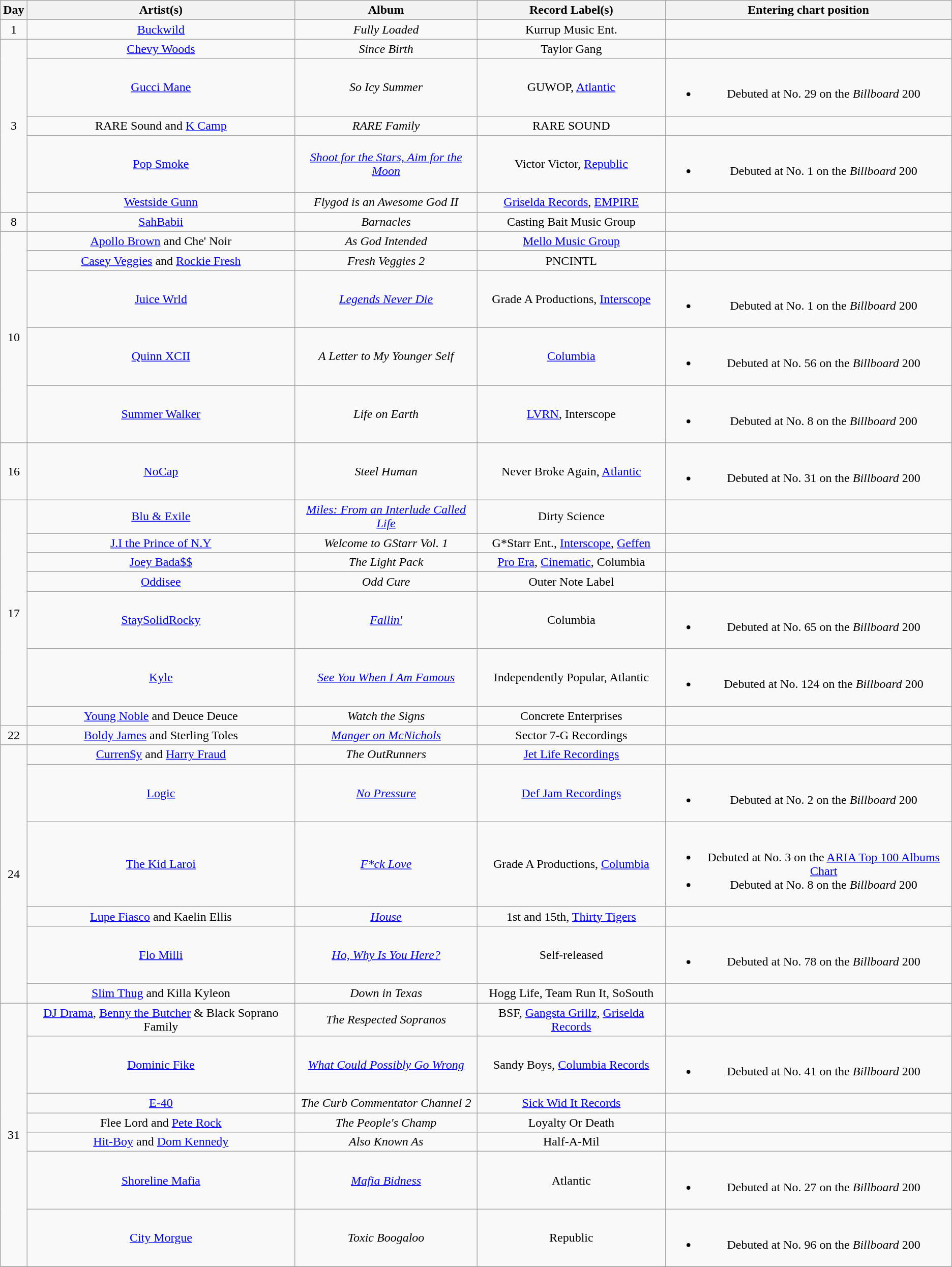<table class="wikitable" style="text-align:center;">
<tr>
<th>Day</th>
<th>Artist(s)</th>
<th>Album</th>
<th>Record Label(s)</th>
<th>Entering chart position</th>
</tr>
<tr>
<td>1</td>
<td><a href='#'>Buckwild</a></td>
<td><em>Fully Loaded</em></td>
<td>Kurrup Music Ent.</td>
<td></td>
</tr>
<tr>
<td rowspan="5">3</td>
<td><a href='#'>Chevy Woods</a></td>
<td><em>Since Birth</em></td>
<td>Taylor Gang</td>
<td></td>
</tr>
<tr>
<td><a href='#'>Gucci Mane</a></td>
<td><em>So Icy Summer</em></td>
<td>GUWOP, <a href='#'>Atlantic</a></td>
<td><br><ul><li>Debuted at No. 29 on the <em>Billboard</em> 200</li></ul></td>
</tr>
<tr>
<td>RARE Sound and <a href='#'>K Camp</a></td>
<td><em>RARE Family</em></td>
<td>RARE SOUND</td>
<td></td>
</tr>
<tr>
<td><a href='#'>Pop Smoke</a></td>
<td><em><a href='#'>Shoot for the Stars, Aim for the Moon</a></em></td>
<td>Victor Victor, <a href='#'>Republic</a></td>
<td><br><ul><li>Debuted at No. 1 on the <em>Billboard</em> 200</li></ul></td>
</tr>
<tr>
<td><a href='#'>Westside Gunn</a></td>
<td><em>Flygod is an Awesome God II</em></td>
<td><a href='#'>Griselda Records</a>, <a href='#'>EMPIRE</a></td>
<td></td>
</tr>
<tr>
<td>8</td>
<td><a href='#'>SahBabii</a></td>
<td><em>Barnacles</em></td>
<td>Casting Bait Music Group</td>
<td></td>
</tr>
<tr>
<td rowspan="5">10</td>
<td><a href='#'>Apollo Brown</a> and Che' Noir</td>
<td><em>As God Intended</em></td>
<td><a href='#'>Mello Music Group</a></td>
<td></td>
</tr>
<tr>
<td><a href='#'>Casey Veggies</a> and <a href='#'>Rockie Fresh</a></td>
<td><em>Fresh Veggies 2</em></td>
<td>PNCINTL</td>
<td></td>
</tr>
<tr>
<td><a href='#'>Juice Wrld</a></td>
<td><em><a href='#'>Legends Never Die</a></em></td>
<td>Grade A Productions, <a href='#'>Interscope</a></td>
<td><br><ul><li>Debuted at No. 1 on the <em>Billboard</em> 200</li></ul></td>
</tr>
<tr>
<td><a href='#'>Quinn XCII</a></td>
<td><em>A Letter to My Younger Self</em></td>
<td><a href='#'>Columbia</a></td>
<td><br><ul><li>Debuted at No. 56 on the <em>Billboard</em> 200</li></ul></td>
</tr>
<tr>
<td><a href='#'>Summer Walker</a></td>
<td><em>Life on Earth</em></td>
<td><a href='#'>LVRN</a>, Interscope</td>
<td><br><ul><li>Debuted at No. 8 on the <em>Billboard</em> 200</li></ul></td>
</tr>
<tr>
<td>16</td>
<td><a href='#'>NoCap</a></td>
<td><em>Steel Human</em></td>
<td>Never Broke Again, <a href='#'>Atlantic</a></td>
<td><br><ul><li>Debuted at No. 31 on the <em>Billboard</em> 200</li></ul></td>
</tr>
<tr>
<td rowspan="7">17</td>
<td><a href='#'>Blu & Exile</a></td>
<td><em><a href='#'>Miles: From an Interlude Called Life</a></em></td>
<td>Dirty Science</td>
<td></td>
</tr>
<tr>
<td><a href='#'>J.I the Prince of N.Y</a></td>
<td><em>Welcome to GStarr Vol. 1</em></td>
<td>G*Starr Ent., <a href='#'>Interscope</a>, <a href='#'>Geffen</a></td>
<td></td>
</tr>
<tr>
<td><a href='#'>Joey Bada$$</a></td>
<td><em>The Light Pack</em></td>
<td><a href='#'>Pro Era</a>, <a href='#'>Cinematic</a>, Columbia</td>
<td></td>
</tr>
<tr>
<td><a href='#'>Oddisee</a></td>
<td><em>Odd Cure</em></td>
<td>Outer Note Label</td>
<td></td>
</tr>
<tr>
<td><a href='#'>StaySolidRocky</a></td>
<td><em><a href='#'>Fallin'</a></em></td>
<td>Columbia</td>
<td><br><ul><li>Debuted at No. 65 on the <em>Billboard</em> 200</li></ul></td>
</tr>
<tr>
<td><a href='#'>Kyle</a></td>
<td><em><a href='#'>See You When I Am Famous</a></em></td>
<td>Independently Popular, Atlantic</td>
<td><br><ul><li>Debuted at No. 124 on the <em>Billboard</em> 200</li></ul></td>
</tr>
<tr>
<td><a href='#'>Young Noble</a> and Deuce Deuce</td>
<td><em>Watch the Signs</em></td>
<td>Concrete Enterprises</td>
<td></td>
</tr>
<tr>
<td>22</td>
<td><a href='#'>Boldy James</a> and Sterling Toles</td>
<td><em><a href='#'>Manger on McNichols</a></em></td>
<td>Sector 7-G Recordings</td>
<td></td>
</tr>
<tr>
<td rowspan="6">24</td>
<td><a href='#'>Curren$y</a> and <a href='#'>Harry Fraud</a></td>
<td><em>The OutRunners</em></td>
<td><a href='#'>Jet Life Recordings</a></td>
<td></td>
</tr>
<tr>
<td><a href='#'>Logic</a></td>
<td><em><a href='#'>No Pressure</a></em></td>
<td><a href='#'>Def Jam Recordings</a></td>
<td><br><ul><li>Debuted at No. 2 on the <em>Billboard</em> 200</li></ul></td>
</tr>
<tr>
<td><a href='#'>The Kid Laroi</a></td>
<td><em><a href='#'>F*ck Love</a></em></td>
<td>Grade A Productions, <a href='#'>Columbia</a></td>
<td><br><ul><li>Debuted at No. 3 on the <a href='#'>ARIA Top 100 Albums Chart</a></li><li>Debuted at No. 8 on the <em>Billboard</em> 200</li></ul></td>
</tr>
<tr>
<td><a href='#'>Lupe Fiasco</a> and Kaelin Ellis</td>
<td><em><a href='#'>House</a></em></td>
<td>1st and 15th, <a href='#'>Thirty Tigers</a></td>
<td></td>
</tr>
<tr>
<td><a href='#'>Flo Milli</a></td>
<td><em><a href='#'>Ho, Why Is You Here?</a></em></td>
<td>Self-released</td>
<td><br><ul><li>Debuted at No. 78 on the <em>Billboard</em> 200</li></ul></td>
</tr>
<tr>
<td><a href='#'>Slim Thug</a> and Killa Kyleon</td>
<td><em>Down in Texas</em></td>
<td>Hogg Life, Team Run It, SoSouth</td>
<td></td>
</tr>
<tr>
<td rowspan="7">31</td>
<td><a href='#'>DJ Drama</a>, <a href='#'>Benny the Butcher</a> & Black Soprano Family</td>
<td><em>The Respected Sopranos</em></td>
<td>BSF, <a href='#'>Gangsta Grillz</a>, <a href='#'>Griselda Records</a></td>
<td></td>
</tr>
<tr>
<td><a href='#'>Dominic Fike</a></td>
<td><em><a href='#'>What Could Possibly Go Wrong</a></em></td>
<td>Sandy Boys, <a href='#'>Columbia Records</a></td>
<td><br><ul><li>Debuted at No. 41 on the <em>Billboard</em> 200</li></ul></td>
</tr>
<tr>
<td><a href='#'>E-40</a></td>
<td><em>The Curb Commentator Channel 2</em></td>
<td><a href='#'>Sick Wid It Records</a></td>
<td></td>
</tr>
<tr>
<td>Flee Lord and <a href='#'>Pete Rock</a></td>
<td><em>The People's Champ</em></td>
<td>Loyalty Or Death</td>
<td></td>
</tr>
<tr>
<td><a href='#'>Hit-Boy</a> and <a href='#'>Dom Kennedy</a></td>
<td><em>Also Known As</em></td>
<td>Half-A-Mil</td>
<td></td>
</tr>
<tr>
<td><a href='#'>Shoreline Mafia</a></td>
<td><em><a href='#'>Mafia Bidness</a></em></td>
<td>Atlantic</td>
<td><br><ul><li>Debuted at No. 27 on the <em>Billboard</em> 200</li></ul></td>
</tr>
<tr>
<td><a href='#'>City Morgue</a></td>
<td><em>Toxic Boogaloo</em></td>
<td>Republic</td>
<td><br><ul><li>Debuted at No. 96 on the <em>Billboard</em> 200</li></ul></td>
</tr>
<tr>
</tr>
</table>
